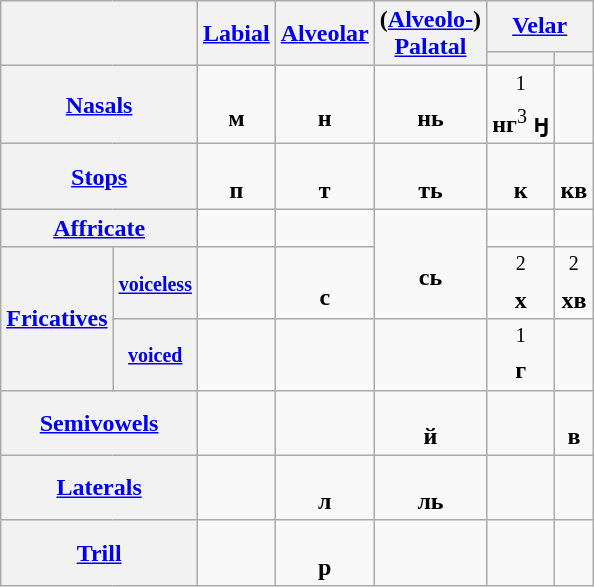<table class="wikitable" style="text-align: center;">
<tr>
<th colspan="2" rowspan="2"></th>
<th rowspan="2"><a href='#'>Labial</a></th>
<th rowspan="2"><a href='#'>Alveolar</a></th>
<th rowspan="2">(<a href='#'>Alveolo-</a>)<br><a href='#'>Palatal</a></th>
<th colspan="2"><a href='#'>Velar</a></th>
</tr>
<tr>
<th></th>
<th></th>
</tr>
<tr>
<th colspan="2"><a href='#'>Nasals</a></th>
<td><br><strong>м</strong></td>
<td><br><strong>н</strong></td>
<td><br><strong>нь</strong></td>
<td><sup>1</sup><br><strong>нг</strong><sup>3</sup> <strong>ӈ</strong></td>
<td></td>
</tr>
<tr>
<th colspan="2"><a href='#'>Stops</a></th>
<td><br><strong>п</strong></td>
<td><br><strong>т</strong></td>
<td><br><strong>ть</strong></td>
<td><br><strong>к</strong></td>
<td><br><strong>кв</strong></td>
</tr>
<tr>
<th colspan="2"><a href='#'>Affricate</a></th>
<td></td>
<td></td>
<td rowspan="2"><br><strong>сь</strong></td>
<td></td>
<td></td>
</tr>
<tr>
<th rowspan="2"><a href='#'>Fricatives</a></th>
<th><small><a href='#'>voiceless</a></small></th>
<td></td>
<td><br><strong>с</strong></td>
<td><sup>2</sup><br><strong>х</strong></td>
<td><sup>2</sup><br><strong>хв</strong></td>
</tr>
<tr>
<th><small><a href='#'>voiced</a></small></th>
<td></td>
<td></td>
<td></td>
<td><sup>1</sup><br><strong>г</strong></td>
<td></td>
</tr>
<tr>
<th colspan="2"><a href='#'>Semivowels</a></th>
<td></td>
<td></td>
<td><br><strong>й</strong></td>
<td></td>
<td><br><strong>в</strong></td>
</tr>
<tr>
<th colspan="2"><a href='#'>Laterals</a></th>
<td></td>
<td><br><strong>л</strong></td>
<td><br><strong>ль</strong></td>
<td></td>
<td></td>
</tr>
<tr>
<th colspan="2"><a href='#'>Trill</a></th>
<td></td>
<td><br><strong>р</strong></td>
<td></td>
<td></td>
<td></td>
</tr>
</table>
